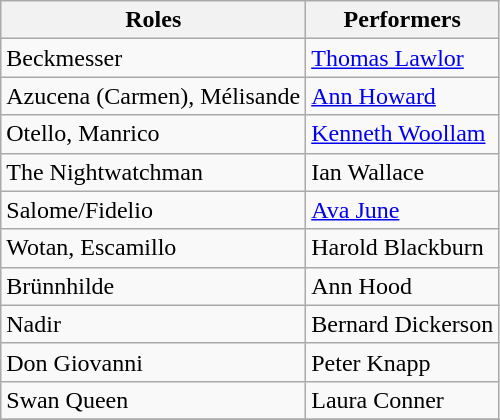<table class="wikitable">
<tr>
<th>Roles</th>
<th>Performers</th>
</tr>
<tr>
<td>Beckmesser</td>
<td><a href='#'>Thomas Lawlor</a></td>
</tr>
<tr>
<td>Azucena (Carmen), Mélisande</td>
<td><a href='#'>Ann Howard</a></td>
</tr>
<tr>
<td>Otello, Manrico</td>
<td><a href='#'>Kenneth Woollam</a></td>
</tr>
<tr>
<td>The Nightwatchman</td>
<td>Ian Wallace</td>
</tr>
<tr>
<td>Salome/Fidelio</td>
<td><a href='#'>Ava June</a></td>
</tr>
<tr>
<td>Wotan, Escamillo</td>
<td>Harold Blackburn</td>
</tr>
<tr>
<td>Brünnhilde</td>
<td>Ann Hood</td>
</tr>
<tr>
<td>Nadir</td>
<td>Bernard Dickerson</td>
</tr>
<tr>
<td>Don Giovanni</td>
<td>Peter Knapp</td>
</tr>
<tr>
<td>Swan Queen</td>
<td>Laura Conner</td>
</tr>
<tr>
</tr>
</table>
